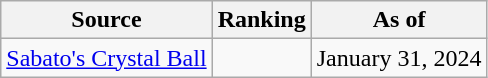<table class="wikitable" style=text-align:center>
<tr>
<th>Source</th>
<th>Ranking</th>
<th>As of</th>
</tr>
<tr>
<td align="left"><a href='#'>Sabato's Crystal Ball</a></td>
<td></td>
<td>January 31, 2024</td>
</tr>
</table>
